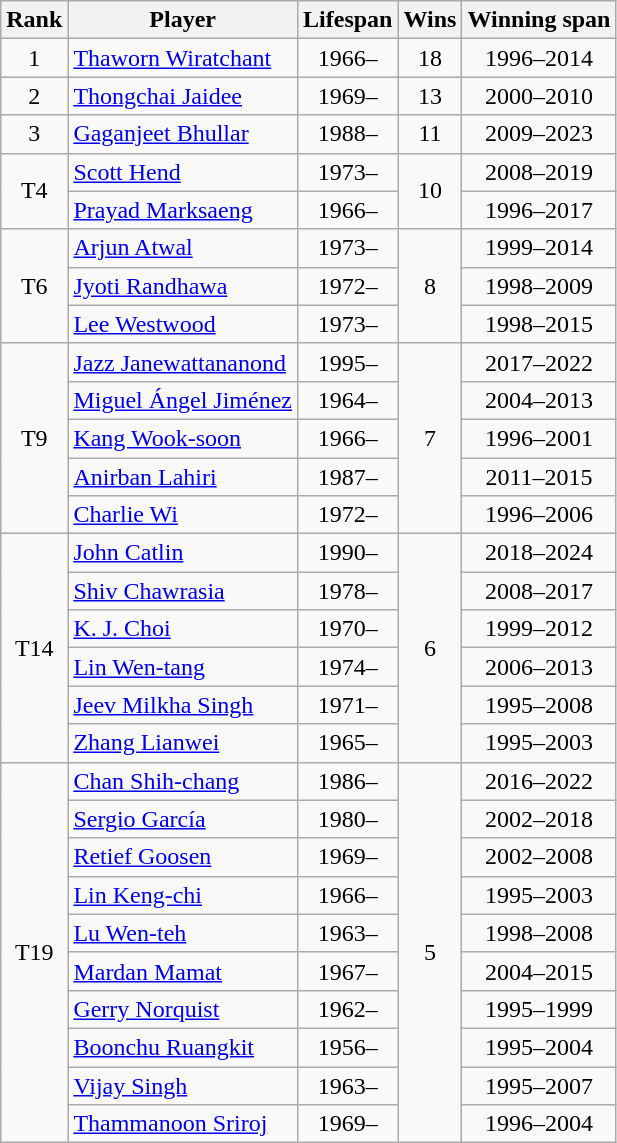<table class="wikitable sortable">
<tr>
<th>Rank</th>
<th>Player</th>
<th>Lifespan</th>
<th>Wins</th>
<th>Winning span</th>
</tr>
<tr>
<td align=center>1</td>
<td> <a href='#'>Thaworn Wiratchant</a></td>
<td align=center>1966–</td>
<td align=center>18</td>
<td align=center>1996–2014</td>
</tr>
<tr>
<td align=center>2</td>
<td> <a href='#'>Thongchai Jaidee</a></td>
<td align=center>1969–</td>
<td align=center>13</td>
<td align=center>2000–2010</td>
</tr>
<tr>
<td align=center>3</td>
<td> <a href='#'>Gaganjeet Bhullar</a></td>
<td align=center>1988–</td>
<td align=center>11</td>
<td align=center>2009–2023</td>
</tr>
<tr>
<td rowspan=2 align=center>T4</td>
<td> <a href='#'>Scott Hend</a></td>
<td align=center>1973–</td>
<td rowspan=2 align=center>10</td>
<td align=center>2008–2019</td>
</tr>
<tr>
<td> <a href='#'>Prayad Marksaeng</a></td>
<td align=center>1966–</td>
<td align=center>1996–2017</td>
</tr>
<tr>
<td align=center rowspan=3>T6</td>
<td> <a href='#'>Arjun Atwal</a></td>
<td align=center>1973–</td>
<td rowspan=3 align=center>8</td>
<td align=center>1999–2014</td>
</tr>
<tr>
<td> <a href='#'>Jyoti Randhawa</a></td>
<td align=center>1972–</td>
<td align=center>1998–2009</td>
</tr>
<tr>
<td> <a href='#'>Lee Westwood</a></td>
<td align=center>1973–</td>
<td align=center>1998–2015</td>
</tr>
<tr>
<td align=center rowspan=5>T9</td>
<td> <a href='#'>Jazz Janewattananond</a></td>
<td align=center>1995–</td>
<td rowspan=5 align=center>7</td>
<td align=center>2017–2022</td>
</tr>
<tr>
<td> <a href='#'>Miguel Ángel Jiménez</a></td>
<td align=center>1964–</td>
<td align=center>2004–2013</td>
</tr>
<tr>
<td> <a href='#'>Kang Wook-soon</a></td>
<td align=center>1966–</td>
<td align=center>1996–2001</td>
</tr>
<tr>
<td> <a href='#'>Anirban Lahiri</a></td>
<td align=center>1987–</td>
<td align=center>2011–2015</td>
</tr>
<tr>
<td> <a href='#'>Charlie Wi</a></td>
<td align=center>1972–</td>
<td align=center>1996–2006</td>
</tr>
<tr>
<td align=center rowspan=6>T14</td>
<td> <a href='#'>John Catlin</a></td>
<td align=center>1990–</td>
<td rowspan=6 align=center>6</td>
<td align=center>2018–2024</td>
</tr>
<tr>
<td> <a href='#'>Shiv Chawrasia</a></td>
<td align=center>1978–</td>
<td align=center>2008–2017</td>
</tr>
<tr>
<td> <a href='#'>K. J. Choi</a></td>
<td align=center>1970–</td>
<td align=center>1999–2012</td>
</tr>
<tr>
<td> <a href='#'>Lin Wen-tang</a></td>
<td align=center>1974–</td>
<td align=center>2006–2013</td>
</tr>
<tr>
<td> <a href='#'>Jeev Milkha Singh</a></td>
<td align=center>1971–</td>
<td align=center>1995–2008</td>
</tr>
<tr>
<td> <a href='#'>Zhang Lianwei</a></td>
<td align=center>1965–</td>
<td align=center>1995–2003</td>
</tr>
<tr>
<td align=center rowspan=10>T19</td>
<td> <a href='#'>Chan Shih-chang</a></td>
<td align=center>1986–</td>
<td rowspan=10 align=center>5</td>
<td align=center>2016–2022</td>
</tr>
<tr>
<td> <a href='#'>Sergio García</a></td>
<td align=center>1980–</td>
<td align=center>2002–2018</td>
</tr>
<tr>
<td> <a href='#'>Retief Goosen</a></td>
<td align=center>1969–</td>
<td align=center>2002–2008</td>
</tr>
<tr>
<td> <a href='#'>Lin Keng-chi</a></td>
<td align=center>1966–</td>
<td align=center>1995–2003</td>
</tr>
<tr>
<td> <a href='#'>Lu Wen-teh</a></td>
<td align=center>1963–</td>
<td align=center>1998–2008</td>
</tr>
<tr>
<td> <a href='#'>Mardan Mamat</a></td>
<td align=center>1967–</td>
<td align=center>2004–2015</td>
</tr>
<tr>
<td> <a href='#'>Gerry Norquist</a></td>
<td align=center>1962–</td>
<td align=center>1995–1999</td>
</tr>
<tr>
<td> <a href='#'>Boonchu Ruangkit</a></td>
<td align=center>1956–</td>
<td align=center>1995–2004</td>
</tr>
<tr>
<td> <a href='#'>Vijay Singh</a></td>
<td align=center>1963–</td>
<td align=center>1995–2007</td>
</tr>
<tr>
<td> <a href='#'>Thammanoon Sriroj</a></td>
<td align=center>1969–</td>
<td align=center>1996–2004</td>
</tr>
</table>
